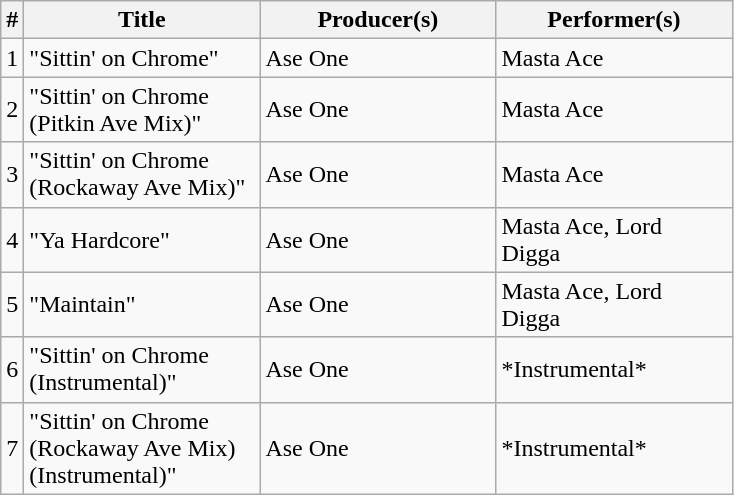<table class="wikitable">
<tr>
<th>#</th>
<th width="150">Title</th>
<th width="150">Producer(s)</th>
<th width="150">Performer(s)</th>
</tr>
<tr>
<td>1</td>
<td>"Sittin' on Chrome"</td>
<td>Ase One</td>
<td>Masta Ace</td>
</tr>
<tr>
<td>2</td>
<td>"Sittin' on Chrome (Pitkin Ave Mix)"</td>
<td>Ase One</td>
<td>Masta Ace</td>
</tr>
<tr>
<td>3</td>
<td>"Sittin' on Chrome (Rockaway Ave Mix)"</td>
<td>Ase One</td>
<td>Masta Ace</td>
</tr>
<tr>
<td>4</td>
<td>"Ya Hardcore"</td>
<td>Ase One</td>
<td>Masta Ace, Lord Digga</td>
</tr>
<tr>
<td>5</td>
<td>"Maintain"</td>
<td>Ase One</td>
<td>Masta Ace, Lord Digga</td>
</tr>
<tr>
<td>6</td>
<td>"Sittin' on Chrome (Instrumental)"</td>
<td>Ase One</td>
<td>*Instrumental*</td>
</tr>
<tr>
<td>7</td>
<td>"Sittin' on Chrome (Rockaway Ave Mix) (Instrumental)"</td>
<td>Ase One</td>
<td>*Instrumental*</td>
</tr>
</table>
